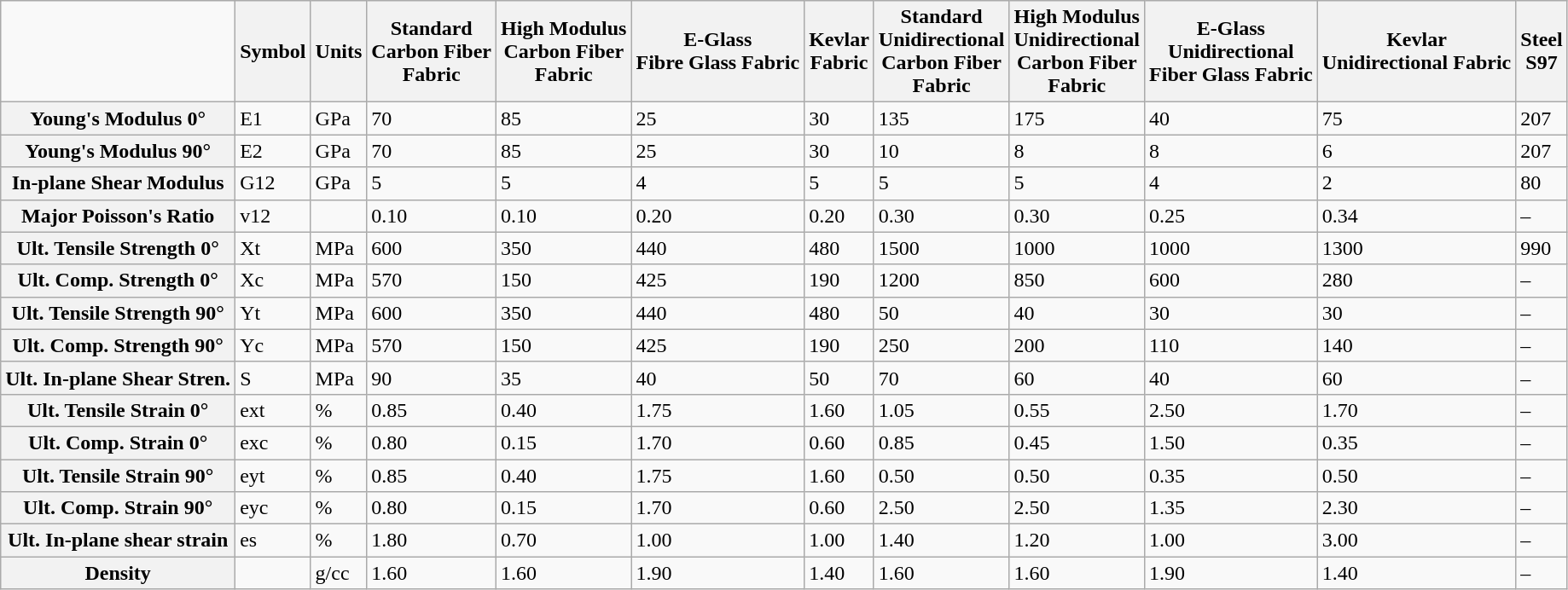<table class="wikitable">
<tr>
<td></td>
<th>Symbol</th>
<th>Units</th>
<th>Standard<br>Carbon Fiber<br>Fabric</th>
<th>High Modulus<br>Carbon Fiber<br>Fabric</th>
<th>E-Glass<br>Fibre Glass
Fabric</th>
<th>Kevlar<br>Fabric</th>
<th>Standard<br>Unidirectional<br>Carbon Fiber<br>Fabric</th>
<th>High Modulus<br>Unidirectional<br>Carbon Fiber<br>Fabric</th>
<th>E-Glass<br>Unidirectional<br>Fiber Glass
Fabric</th>
<th>Kevlar<br>Unidirectional
Fabric</th>
<th>Steel<br>S97</th>
</tr>
<tr>
<th>Young's Modulus 0°</th>
<td>E1</td>
<td>GPa</td>
<td>70</td>
<td>85</td>
<td>25</td>
<td>30</td>
<td>135</td>
<td>175</td>
<td>40</td>
<td>75</td>
<td>207</td>
</tr>
<tr>
<th>Young's Modulus 90°</th>
<td>E2</td>
<td>GPa</td>
<td>70</td>
<td>85</td>
<td>25</td>
<td>30</td>
<td>10</td>
<td>8</td>
<td>8</td>
<td>6</td>
<td>207</td>
</tr>
<tr>
<th>In-plane Shear Modulus</th>
<td>G12</td>
<td>GPa</td>
<td>5</td>
<td>5</td>
<td>4</td>
<td>5</td>
<td>5</td>
<td>5</td>
<td>4</td>
<td>2</td>
<td>80</td>
</tr>
<tr>
<th>Major Poisson's Ratio</th>
<td>v12</td>
<td></td>
<td>0.10</td>
<td>0.10</td>
<td>0.20</td>
<td>0.20</td>
<td>0.30</td>
<td>0.30</td>
<td>0.25</td>
<td>0.34</td>
<td>–</td>
</tr>
<tr>
<th>Ult. Tensile Strength 0°</th>
<td>Xt</td>
<td>MPa</td>
<td>600</td>
<td>350</td>
<td>440</td>
<td>480</td>
<td>1500</td>
<td>1000</td>
<td>1000</td>
<td>1300</td>
<td>990</td>
</tr>
<tr>
<th>Ult. Comp. Strength 0°</th>
<td>Xc</td>
<td>MPa</td>
<td>570</td>
<td>150</td>
<td>425</td>
<td>190</td>
<td>1200</td>
<td>850</td>
<td>600</td>
<td>280</td>
<td>–</td>
</tr>
<tr>
<th>Ult. Tensile Strength 90°</th>
<td>Yt</td>
<td>MPa</td>
<td>600</td>
<td>350</td>
<td>440</td>
<td>480</td>
<td>50</td>
<td>40</td>
<td>30</td>
<td>30</td>
<td>–</td>
</tr>
<tr>
<th>Ult. Comp. Strength 90°</th>
<td>Yc</td>
<td>MPa</td>
<td>570</td>
<td>150</td>
<td>425</td>
<td>190</td>
<td>250</td>
<td>200</td>
<td>110</td>
<td>140</td>
<td>–</td>
</tr>
<tr>
<th>Ult. In-plane Shear Stren.</th>
<td>S</td>
<td>MPa</td>
<td>90</td>
<td>35</td>
<td>40</td>
<td>50</td>
<td>70</td>
<td>60</td>
<td>40</td>
<td>60</td>
<td>–</td>
</tr>
<tr>
<th>Ult. Tensile Strain 0°</th>
<td>ext</td>
<td>%</td>
<td>0.85</td>
<td>0.40</td>
<td>1.75</td>
<td>1.60</td>
<td>1.05</td>
<td>0.55</td>
<td>2.50</td>
<td>1.70</td>
<td>–</td>
</tr>
<tr>
<th>Ult. Comp. Strain 0°</th>
<td>exc</td>
<td>%</td>
<td>0.80</td>
<td>0.15</td>
<td>1.70</td>
<td>0.60</td>
<td>0.85</td>
<td>0.45</td>
<td>1.50</td>
<td>0.35</td>
<td>–</td>
</tr>
<tr>
<th>Ult. Tensile Strain 90°</th>
<td>eyt</td>
<td>%</td>
<td>0.85</td>
<td>0.40</td>
<td>1.75</td>
<td>1.60</td>
<td>0.50</td>
<td>0.50</td>
<td>0.35</td>
<td>0.50</td>
<td>–</td>
</tr>
<tr>
<th>Ult. Comp. Strain 90°</th>
<td>eyc</td>
<td>%</td>
<td>0.80</td>
<td>0.15</td>
<td>1.70</td>
<td>0.60</td>
<td>2.50</td>
<td>2.50</td>
<td>1.35</td>
<td>2.30</td>
<td>–</td>
</tr>
<tr>
<th>Ult. In-plane shear strain</th>
<td>es</td>
<td>%</td>
<td>1.80</td>
<td>0.70</td>
<td>1.00</td>
<td>1.00</td>
<td>1.40</td>
<td>1.20</td>
<td>1.00</td>
<td>3.00</td>
<td>–</td>
</tr>
<tr>
<th>Density</th>
<td></td>
<td>g/cc</td>
<td>1.60</td>
<td>1.60</td>
<td>1.90</td>
<td>1.40</td>
<td>1.60</td>
<td>1.60</td>
<td>1.90</td>
<td>1.40</td>
<td>–</td>
</tr>
</table>
